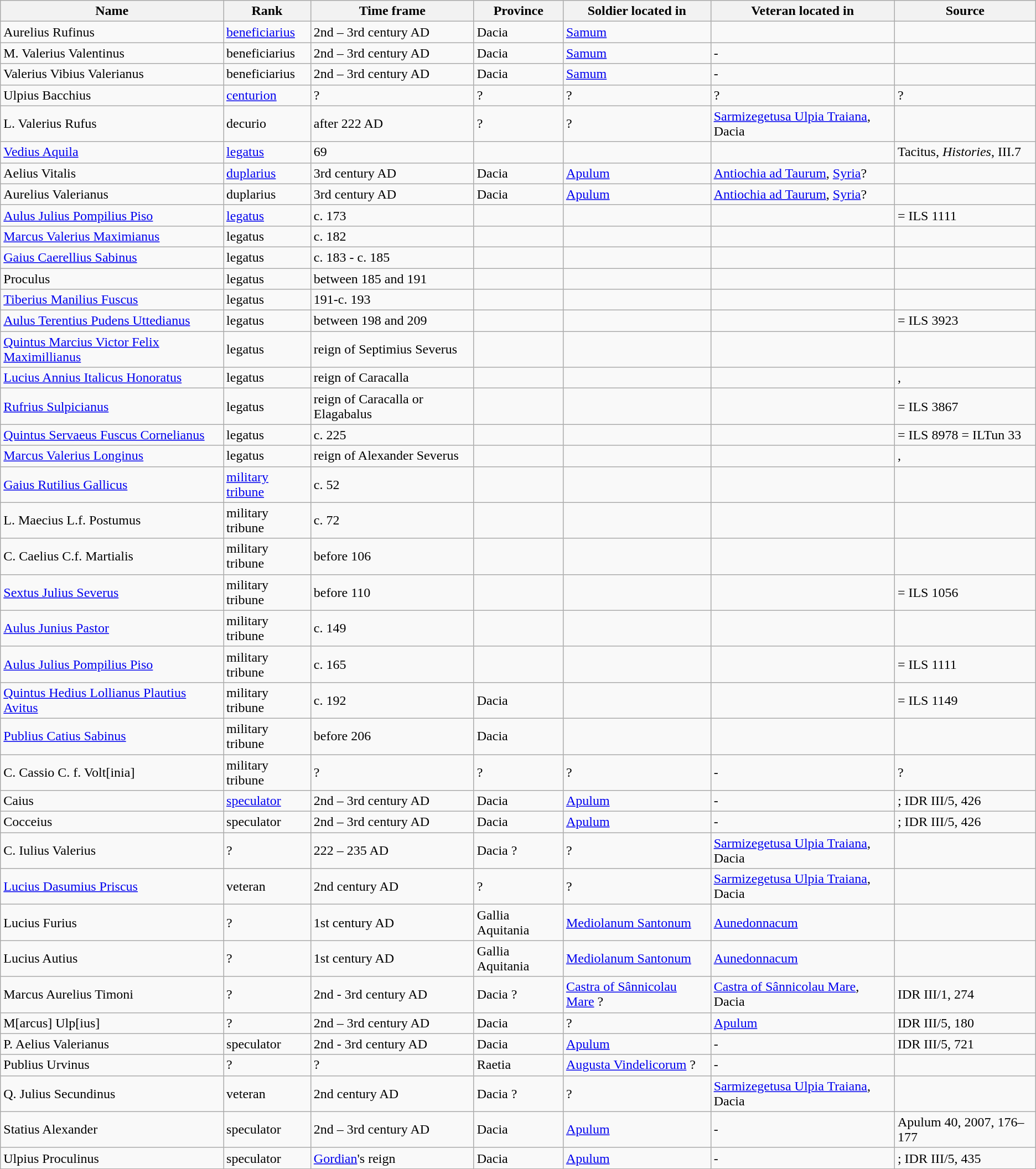<table class="wikitable sortable">
<tr style="vertical-align: top;">
<th>Name</th>
<th>Rank</th>
<th>Time frame</th>
<th>Province</th>
<th>Soldier located in</th>
<th>Veteran located in</th>
<th>Source</th>
</tr>
<tr>
<td>Aurelius Rufinus </td>
<td><a href='#'>beneficiarius</a></td>
<td>2nd – 3rd century AD</td>
<td>Dacia</td>
<td><a href='#'>Samum</a></td>
<td></td>
</tr>
<tr>
<td>M. Valerius Valentinus </td>
<td>beneficiarius</td>
<td>2nd – 3rd century AD</td>
<td>Dacia</td>
<td><a href='#'>Samum</a></td>
<td>-</td>
<td></td>
</tr>
<tr>
<td>Valerius Vibius Valerianus </td>
<td>beneficiarius</td>
<td>2nd – 3rd century AD</td>
<td>Dacia</td>
<td><a href='#'>Samum</a></td>
<td>-</td>
<td></td>
</tr>
<tr>
<td>Ulpius Bacchius </td>
<td><a href='#'>centurion</a></td>
<td>?</td>
<td>?</td>
<td>?</td>
<td>?</td>
<td>?</td>
</tr>
<tr>
<td>L. Valerius Rufus </td>
<td>decurio</td>
<td>after 222 AD</td>
<td>?</td>
<td>?</td>
<td><a href='#'>Sarmizegetusa Ulpia Traiana</a>, Dacia</td>
<td></td>
</tr>
<tr>
<td><a href='#'>Vedius Aquila</a></td>
<td><a href='#'>legatus</a></td>
<td>69</td>
<td></td>
<td></td>
<td></td>
<td>Tacitus, <em>Histories</em>, III.7</td>
</tr>
<tr>
<td>Aelius Vitalis </td>
<td><a href='#'>duplarius</a></td>
<td>3rd century AD</td>
<td>Dacia</td>
<td><a href='#'>Apulum</a></td>
<td><a href='#'>Antiochia ad Taurum</a>, <a href='#'>Syria</a>?</td>
<td></td>
</tr>
<tr>
<td>Aurelius Valerianus </td>
<td>duplarius</td>
<td>3rd century AD</td>
<td>Dacia</td>
<td><a href='#'>Apulum</a></td>
<td><a href='#'>Antiochia ad Taurum</a>, <a href='#'>Syria</a>?</td>
<td></td>
</tr>
<tr>
<td><a href='#'>Aulus Julius Pompilius Piso</a></td>
<td><a href='#'>legatus</a></td>
<td>c. 173</td>
<td></td>
<td></td>
<td></td>
<td> = ILS 1111</td>
</tr>
<tr>
<td><a href='#'>Marcus Valerius Maximianus</a></td>
<td>legatus</td>
<td>c. 182</td>
<td></td>
<td></td>
<td></td>
<td></td>
</tr>
<tr>
<td><a href='#'>Gaius Caerellius Sabinus</a></td>
<td>legatus</td>
<td>c. 183 - c. 185</td>
<td></td>
<td></td>
<td></td>
<td></td>
</tr>
<tr>
<td>Proculus</td>
<td>legatus</td>
<td>between 185 and 191</td>
<td></td>
<td></td>
<td></td>
<td></td>
</tr>
<tr>
<td><a href='#'>Tiberius Manilius Fuscus</a></td>
<td>legatus</td>
<td>191-c. 193</td>
<td></td>
<td></td>
<td></td>
<td></td>
</tr>
<tr>
<td><a href='#'>Aulus Terentius Pudens Uttedianus</a></td>
<td>legatus</td>
<td>between 198 and 209</td>
<td></td>
<td></td>
<td></td>
<td> = ILS 3923</td>
</tr>
<tr>
<td><a href='#'>Quintus Marcius Victor Felix Maximillianus</a></td>
<td>legatus</td>
<td>reign of Septimius Severus</td>
<td></td>
<td></td>
<td></td>
<td></td>
</tr>
<tr>
<td><a href='#'>Lucius Annius Italicus Honoratus</a></td>
<td>legatus</td>
<td>reign of Caracalla</td>
<td></td>
<td></td>
<td></td>
<td>, </td>
</tr>
<tr>
<td><a href='#'>Rufrius Sulpicianus</a></td>
<td>legatus</td>
<td>reign of Caracalla or Elagabalus</td>
<td></td>
<td></td>
<td></td>
<td> = ILS 3867</td>
</tr>
<tr>
<td><a href='#'>Quintus Servaeus Fuscus Cornelianus</a></td>
<td>legatus</td>
<td>c. 225</td>
<td></td>
<td></td>
<td></td>
<td> = ILS 8978 = ILTun 33</td>
</tr>
<tr>
<td><a href='#'>Marcus Valerius Longinus</a></td>
<td>legatus</td>
<td>reign of Alexander Severus</td>
<td></td>
<td></td>
<td></td>
<td>, </td>
</tr>
<tr>
<td><a href='#'>Gaius Rutilius Gallicus</a></td>
<td><a href='#'>military tribune</a></td>
<td>c. 52</td>
<td></td>
<td></td>
<td></td>
<td></td>
</tr>
<tr>
<td>L. Maecius L.f. Postumus</td>
<td>military tribune</td>
<td>c. 72</td>
<td></td>
<td></td>
<td></td>
<td></td>
</tr>
<tr>
<td>C. Caelius C.f. Martialis</td>
<td>military tribune</td>
<td>before 106</td>
<td></td>
<td></td>
<td></td>
<td></td>
</tr>
<tr>
<td><a href='#'>Sextus Julius Severus</a></td>
<td>military tribune</td>
<td>before 110</td>
<td></td>
<td></td>
<td></td>
<td> = ILS 1056</td>
</tr>
<tr>
<td><a href='#'>Aulus Junius Pastor</a></td>
<td>military tribune</td>
<td>c. 149</td>
<td></td>
<td></td>
<td></td>
<td></td>
</tr>
<tr>
<td><a href='#'>Aulus Julius Pompilius Piso</a></td>
<td>military tribune</td>
<td>c. 165</td>
<td></td>
<td></td>
<td></td>
<td> = ILS 1111</td>
</tr>
<tr>
<td><a href='#'>Quintus Hedius Lollianus Plautius Avitus</a></td>
<td>military tribune</td>
<td>c. 192</td>
<td>Dacia</td>
<td></td>
<td></td>
<td> = ILS 1149</td>
</tr>
<tr>
<td><a href='#'>Publius Catius Sabinus</a></td>
<td>military tribune</td>
<td>before 206</td>
<td>Dacia</td>
<td></td>
<td></td>
<td></td>
</tr>
<tr>
<td>C. Cassio C. f. Volt[inia] </td>
<td>military tribune</td>
<td>?</td>
<td>?</td>
<td>?</td>
<td>-</td>
<td>?</td>
</tr>
<tr>
<td>Caius </td>
<td><a href='#'>speculator</a></td>
<td>2nd – 3rd century AD</td>
<td>Dacia</td>
<td><a href='#'>Apulum</a></td>
<td>-</td>
<td>; IDR III/5, 426</td>
</tr>
<tr>
<td>Cocceius </td>
<td>speculator</td>
<td>2nd – 3rd century AD</td>
<td>Dacia</td>
<td><a href='#'>Apulum</a></td>
<td>-</td>
<td>; IDR III/5, 426</td>
</tr>
<tr>
<td>C. Iulius Valerius </td>
<td>?</td>
<td>222 – 235 AD</td>
<td>Dacia ?</td>
<td>?</td>
<td><a href='#'>Sarmizegetusa Ulpia Traiana</a>, Dacia</td>
<td></td>
</tr>
<tr>
<td><a href='#'>Lucius Dasumius Priscus</a></td>
<td>veteran</td>
<td>2nd century AD</td>
<td>?</td>
<td>?</td>
<td><a href='#'>Sarmizegetusa Ulpia Traiana</a>, Dacia</td>
<td></td>
</tr>
<tr>
<td>Lucius Furius</td>
<td>?</td>
<td>1st century AD</td>
<td>Gallia Aquitania</td>
<td><a href='#'>Mediolanum Santonum</a></td>
<td><a href='#'>Aunedonnacum</a></td>
<td></td>
</tr>
<tr>
<td>Lucius Autius</td>
<td>?</td>
<td>1st century AD</td>
<td>Gallia Aquitania</td>
<td><a href='#'>Mediolanum Santonum</a></td>
<td><a href='#'>Aunedonnacum</a></td>
<td></td>
</tr>
<tr>
<td>Marcus Aurelius Timoni </td>
<td>?</td>
<td>2nd - 3rd century AD</td>
<td>Dacia ?</td>
<td><a href='#'>Castra of Sânnicolau Mare</a> ?</td>
<td><a href='#'>Castra of Sânnicolau Mare</a>, Dacia</td>
<td>IDR III/1, 274</td>
</tr>
<tr>
<td>M[arcus] Ulp[ius]</td>
<td>?</td>
<td>2nd – 3rd century AD</td>
<td>Dacia</td>
<td>?</td>
<td><a href='#'>Apulum</a></td>
<td>IDR III/5, 180</td>
</tr>
<tr>
<td>P. Aelius Valerianus </td>
<td>speculator</td>
<td>2nd - 3rd century AD</td>
<td>Dacia</td>
<td><a href='#'>Apulum</a></td>
<td>-</td>
<td>IDR III/5, 721</td>
</tr>
<tr>
<td>Publius Urvinus</td>
<td>?</td>
<td>?</td>
<td>Raetia</td>
<td><a href='#'>Augusta Vindelicorum</a> ?</td>
<td>-</td>
<td></td>
</tr>
<tr>
<td>Q. Julius Secundinus </td>
<td>veteran</td>
<td>2nd century AD</td>
<td>Dacia ?</td>
<td>?</td>
<td><a href='#'>Sarmizegetusa Ulpia Traiana</a>, Dacia</td>
<td></td>
</tr>
<tr>
<td>Statius Alexander </td>
<td>speculator</td>
<td>2nd – 3rd century AD</td>
<td>Dacia</td>
<td><a href='#'>Apulum</a></td>
<td>-</td>
<td>Apulum 40, 2007, 176–177</td>
</tr>
<tr>
<td>Ulpius Proculinus </td>
<td>speculator</td>
<td><a href='#'>Gordian</a>'s reign</td>
<td>Dacia</td>
<td><a href='#'>Apulum</a></td>
<td>-</td>
<td>; IDR III/5, 435</td>
</tr>
</table>
